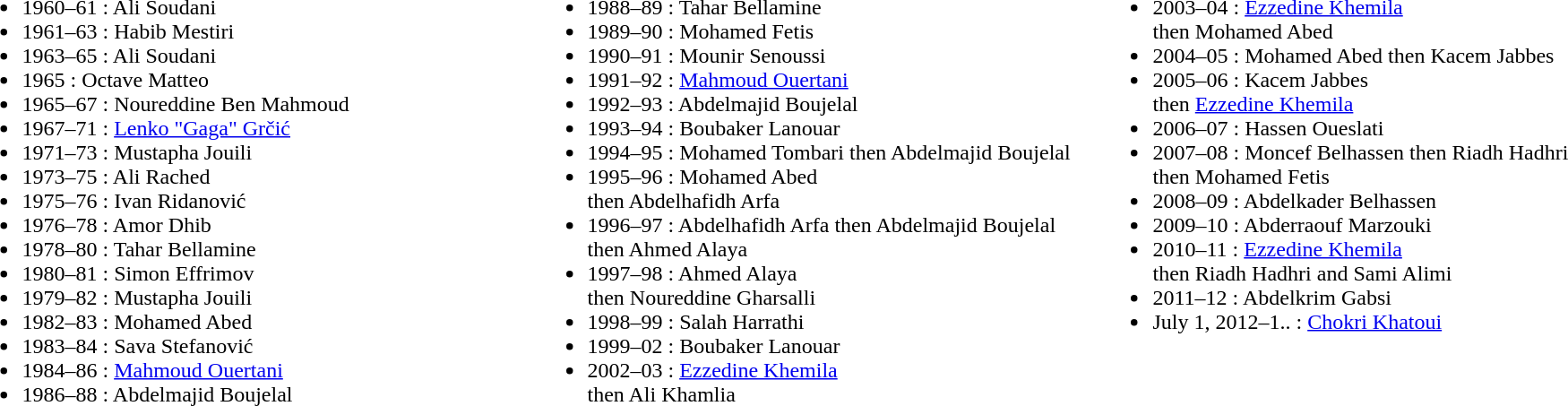<table width="100%">
<tr>
<td valign="top" width="33%"><br><ul><li>1960–61 : Ali Soudani</li><li>1961–63 : Habib Mestiri</li><li>1963–65 : Ali Soudani</li><li>1965 : Octave Matteo</li><li>1965–67 : Noureddine Ben Mahmoud</li><li>1967–71 : <a href='#'>Lenko "Gaga" Grčić</a></li><li>1971–73 : Mustapha Jouili</li><li>1973–75 : Ali Rached</li><li>1975–76 : Ivan Ridanović</li><li>1976–78 : Amor Dhib</li><li>1978–80 : Tahar Bellamine</li><li>1980–81 : Simon Effrimov</li><li>1979–82 : Mustapha Jouili</li><li>1982–83 : Mohamed Abed</li><li>1983–84 : Sava Stefanović</li><li>1984–86 : <a href='#'>Mahmoud Ouertani</a></li><li>1986–88 : Abdelmajid Boujelal</li></ul></td>
<td valign="top" width="33%"><br><ul><li>1988–89 : Tahar Bellamine</li><li>1989–90 : Mohamed Fetis</li><li>1990–91 : Mounir Senoussi</li><li>1991–92 : <a href='#'>Mahmoud Ouertani</a></li><li>1992–93 : Abdelmajid Boujelal</li><li>1993–94 : Boubaker Lanouar</li><li>1994–95 : Mohamed Tombari then Abdelmajid Boujelal</li><li>1995–96 : Mohamed Abed<br>then Abdelhafidh Arfa</li><li>1996–97 : Abdelhafidh Arfa then Abdelmajid Boujelal<br>then Ahmed Alaya</li><li>1997–98 : Ahmed Alaya<br>then Noureddine Gharsalli</li><li>1998–99 : Salah Harrathi</li><li>1999–02 : Boubaker Lanouar</li><li>2002–03 : <a href='#'>Ezzedine Khemila</a><br>then Ali Khamlia</li></ul></td>
<td valign="top" width="33%"><br><ul><li>2003–04 : <a href='#'>Ezzedine Khemila</a><br>then Mohamed Abed</li><li>2004–05 : Mohamed Abed then Kacem Jabbes</li><li>2005–06 : Kacem Jabbes<br>then <a href='#'>Ezzedine Khemila</a></li><li>2006–07 : Hassen Oueslati</li><li>2007–08 : Moncef Belhassen then Riadh Hadhri<br>then Mohamed Fetis</li><li>2008–09 : Abdelkader Belhassen</li><li>2009–10 : Abderraouf Marzouki</li><li>2010–11 : <a href='#'>Ezzedine Khemila</a><br>then Riadh Hadhri and Sami Alimi</li><li>2011–12 : Abdelkrim Gabsi</li><li>July 1, 2012–1.. : <a href='#'>Chokri Khatoui</a></li></ul></td>
</tr>
</table>
